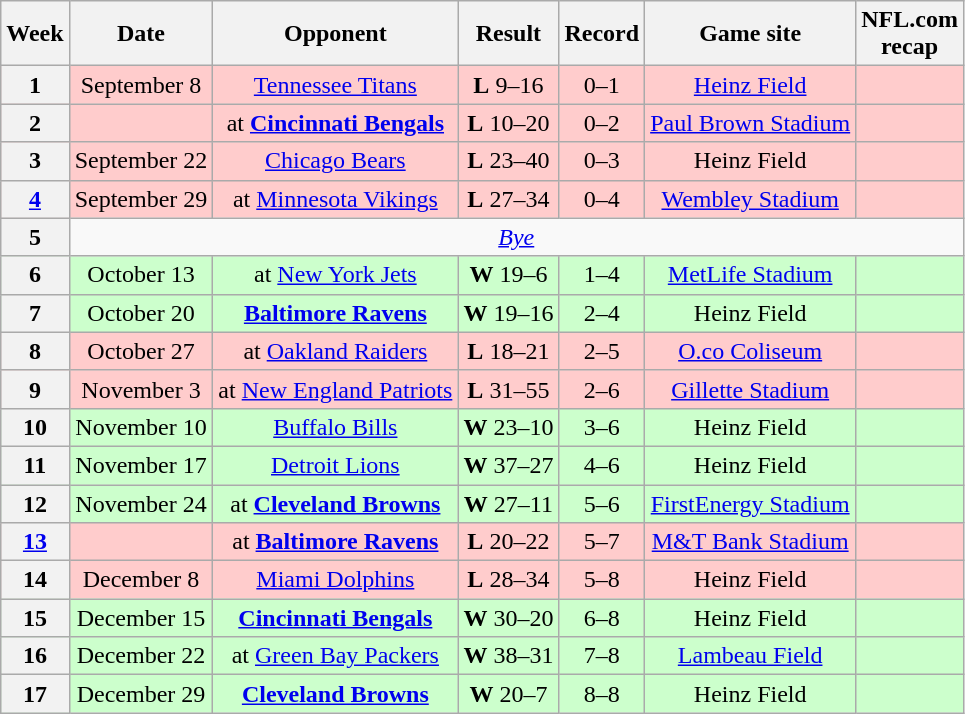<table class="wikitable" style="align=center">
<tr>
<th>Week</th>
<th>Date</th>
<th>Opponent</th>
<th>Result</th>
<th>Record</th>
<th>Game site</th>
<th>NFL.com<br>recap</th>
</tr>
<tr style="background:#fcc; text-align:center;">
<th>1</th>
<td>September 8</td>
<td><a href='#'>Tennessee Titans</a></td>
<td><strong>L</strong> 9–16</td>
<td>0–1</td>
<td><a href='#'>Heinz Field</a></td>
<td></td>
</tr>
<tr style="background:#fcc; text-align:center;">
<th>2</th>
<td></td>
<td>at <strong><a href='#'>Cincinnati Bengals</a></strong></td>
<td><strong>L</strong> 10–20</td>
<td>0–2</td>
<td><a href='#'>Paul Brown Stadium</a></td>
<td></td>
</tr>
<tr style="background:#fcc; text-align:center;">
<th>3</th>
<td>September 22</td>
<td><a href='#'>Chicago Bears</a></td>
<td><strong>L</strong> 23–40</td>
<td>0–3</td>
<td>Heinz Field</td>
<td></td>
</tr>
<tr style="background:#fcc; text-align:center;">
<th><a href='#'>4</a></th>
<td>September 29</td>
<td>at <a href='#'>Minnesota Vikings</a></td>
<td><strong>L</strong> 27–34</td>
<td>0–4</td>
<td> <a href='#'>Wembley Stadium</a> </td>
<td></td>
</tr>
<tr>
<th>5</th>
<td colspan="6" style="text-align:center;"><em><a href='#'>Bye</a></em></td>
</tr>
<tr style="background:#cfc; text-align:center;">
<th>6</th>
<td>October 13</td>
<td>at <a href='#'>New York Jets</a></td>
<td><strong>W</strong> 19–6</td>
<td>1–4</td>
<td><a href='#'>MetLife Stadium</a></td>
<td></td>
</tr>
<tr style="background:#cfc; text-align:center;">
<th>7</th>
<td>October 20</td>
<td><strong><a href='#'>Baltimore Ravens</a></strong></td>
<td><strong>W</strong> 19–16</td>
<td>2–4</td>
<td>Heinz Field</td>
<td></td>
</tr>
<tr style="background:#fcc; text-align:center;">
<th>8</th>
<td>October 27</td>
<td>at <a href='#'>Oakland Raiders</a></td>
<td><strong>L</strong> 18–21</td>
<td>2–5</td>
<td><a href='#'>O.co Coliseum</a></td>
<td></td>
</tr>
<tr style="background:#fcc; text-align:center;">
<th>9</th>
<td>November 3</td>
<td>at <a href='#'>New England Patriots</a></td>
<td><strong>L</strong> 31–55</td>
<td>2–6</td>
<td><a href='#'>Gillette Stadium</a></td>
<td></td>
</tr>
<tr style="background:#cfc; text-align:center;">
<th>10</th>
<td>November 10</td>
<td><a href='#'>Buffalo Bills</a></td>
<td><strong>W</strong> 23–10</td>
<td>3–6</td>
<td>Heinz Field</td>
<td></td>
</tr>
<tr style="background:#cfc; text-align:center;">
<th>11</th>
<td>November 17</td>
<td><a href='#'>Detroit Lions</a></td>
<td><strong>W</strong> 37–27</td>
<td>4–6</td>
<td>Heinz Field</td>
<td></td>
</tr>
<tr style="background:#cfc; text-align:center;">
<th>12</th>
<td>November 24</td>
<td>at <strong><a href='#'>Cleveland Browns</a></strong></td>
<td><strong>W</strong> 27–11</td>
<td>5–6</td>
<td><a href='#'>FirstEnergy Stadium</a></td>
<td></td>
</tr>
<tr style="background:#fcc; text-align:center;">
<th><a href='#'>13</a></th>
<td></td>
<td>at <strong><a href='#'>Baltimore Ravens</a></strong></td>
<td><strong>L</strong> 20–22</td>
<td>5–7</td>
<td><a href='#'>M&T Bank Stadium</a></td>
<td></td>
</tr>
<tr style="background:#fcc; text-align:center;">
<th>14</th>
<td>December 8</td>
<td><a href='#'>Miami Dolphins</a></td>
<td><strong>L</strong> 28–34</td>
<td>5–8</td>
<td>Heinz Field</td>
<td></td>
</tr>
<tr style="background:#cfc; text-align:center;">
<th>15</th>
<td>December 15</td>
<td><strong><a href='#'>Cincinnati Bengals</a></strong></td>
<td><strong>W</strong> 30–20</td>
<td>6–8</td>
<td>Heinz Field</td>
<td></td>
</tr>
<tr style="background:#cfc; text-align:center;">
<th>16</th>
<td>December 22</td>
<td>at <a href='#'>Green Bay Packers</a></td>
<td><strong>W</strong> 38–31</td>
<td>7–8</td>
<td><a href='#'>Lambeau Field</a></td>
<td></td>
</tr>
<tr style="background:#cfc; text-align:center;">
<th>17</th>
<td>December 29</td>
<td><strong><a href='#'>Cleveland Browns</a></strong></td>
<td><strong>W</strong> 20–7</td>
<td>8–8</td>
<td>Heinz Field</td>
<td></td>
</tr>
</table>
